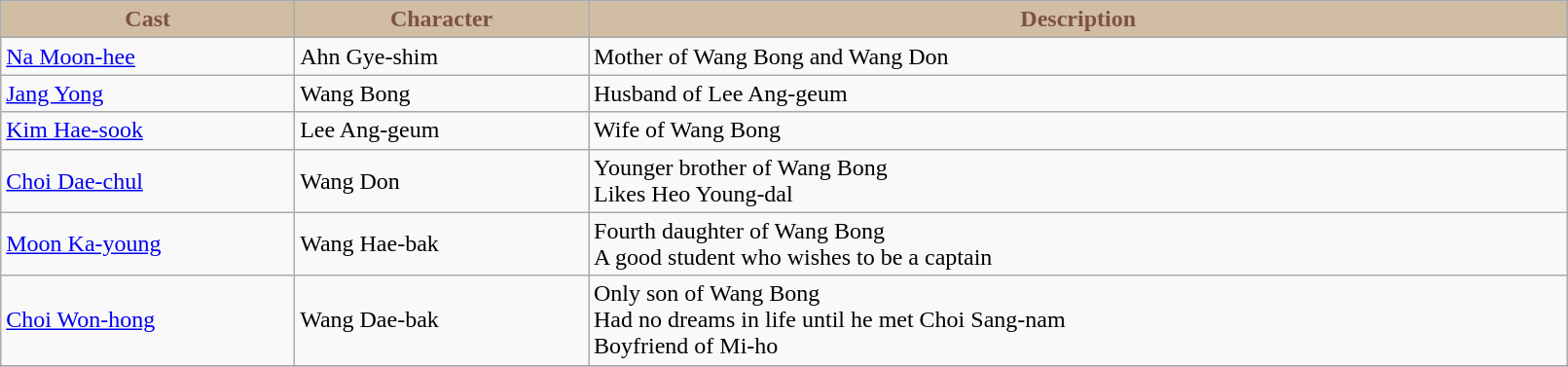<table class="wikitable" width="85%">
<tr style="background:#d1bca4; color:#7c5343" align=center>
<td style="width:12%"><strong>Cast</strong></td>
<td style="width:12%"><strong>Character</strong></td>
<td style="width:40%"><strong>Description </strong></td>
</tr>
<tr>
<td><a href='#'>Na Moon-hee</a></td>
<td>Ahn Gye-shim</td>
<td>Mother of Wang Bong and Wang Don</td>
</tr>
<tr>
<td><a href='#'>Jang Yong</a></td>
<td>Wang Bong</td>
<td>Husband of Lee Ang-geum</td>
</tr>
<tr>
<td><a href='#'>Kim Hae-sook</a></td>
<td>Lee Ang-geum</td>
<td>Wife of Wang Bong</td>
</tr>
<tr>
<td><a href='#'>Choi Dae-chul</a></td>
<td>Wang Don</td>
<td>Younger brother of Wang Bong <br> Likes Heo Young-dal</td>
</tr>
<tr>
<td><a href='#'>Moon Ka-young</a></td>
<td>Wang Hae-bak</td>
<td>Fourth daughter of Wang Bong <br> A good student who wishes to be a captain</td>
</tr>
<tr>
<td><a href='#'>Choi Won-hong</a></td>
<td>Wang Dae-bak</td>
<td>Only son of Wang Bong <br> Had no dreams in life until he met Choi Sang-nam <br> Boyfriend of Mi-ho</td>
</tr>
<tr>
</tr>
</table>
